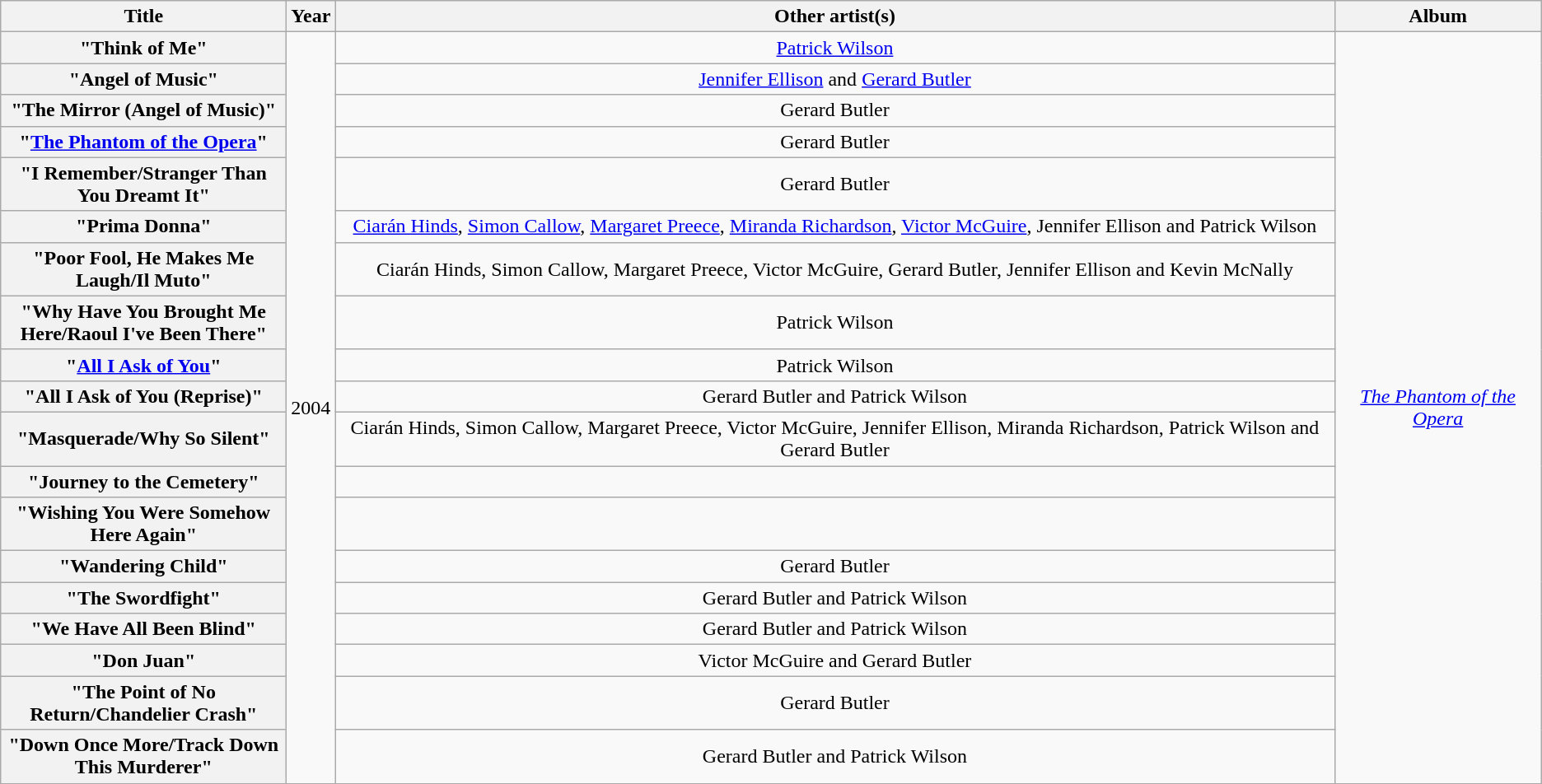<table class="wikitable plainrowheaders" style="text-align:center;" border="1">
<tr>
<th scope="col" style="width:14em;">Title</th>
<th scope="col">Year</th>
<th scope="col">Other artist(s)</th>
<th scope="col">Album</th>
</tr>
<tr>
<th scope="row">"Think of Me"</th>
<td rowspan="19">2004</td>
<td><a href='#'>Patrick Wilson</a></td>
<td rowspan="19"><em><a href='#'>The Phantom of the Opera</a></em></td>
</tr>
<tr>
<th scope="row">"Angel of Music"</th>
<td><a href='#'>Jennifer Ellison</a> and <a href='#'>Gerard Butler</a></td>
</tr>
<tr>
<th scope="row">"The Mirror (Angel of Music)"</th>
<td>Gerard Butler</td>
</tr>
<tr>
<th scope="row">"<a href='#'>The Phantom of the Opera</a>"</th>
<td>Gerard Butler</td>
</tr>
<tr>
<th scope="row">"I Remember/Stranger Than You Dreamt It"</th>
<td>Gerard Butler</td>
</tr>
<tr>
<th scope="row">"Prima Donna"</th>
<td><a href='#'>Ciarán Hinds</a>, <a href='#'>Simon Callow</a>, <a href='#'>Margaret Preece</a>, <a href='#'>Miranda Richardson</a>, <a href='#'>Victor McGuire</a>, Jennifer Ellison and Patrick Wilson</td>
</tr>
<tr>
<th scope="row">"Poor Fool, He Makes Me Laugh/Il Muto"</th>
<td>Ciarán Hinds, Simon Callow, Margaret Preece, Victor McGuire, Gerard Butler, Jennifer Ellison and Kevin McNally</td>
</tr>
<tr>
<th scope="row">"Why Have You Brought Me Here/Raoul I've Been There"</th>
<td>Patrick Wilson</td>
</tr>
<tr>
<th scope="row">"<a href='#'>All I Ask of You</a>"</th>
<td>Patrick Wilson</td>
</tr>
<tr>
<th scope="row">"All I Ask of You (Reprise)"</th>
<td>Gerard Butler and Patrick Wilson</td>
</tr>
<tr>
<th scope="row">"Masquerade/Why So Silent"</th>
<td>Ciarán Hinds, Simon Callow, Margaret Preece, Victor McGuire, Jennifer Ellison, Miranda Richardson, Patrick Wilson and Gerard Butler</td>
</tr>
<tr>
<th scope="row">"Journey to the Cemetery"</th>
<td></td>
</tr>
<tr>
<th scope="row">"Wishing You Were Somehow Here Again"</th>
<td></td>
</tr>
<tr>
<th scope="row">"Wandering Child"</th>
<td>Gerard Butler</td>
</tr>
<tr>
<th scope="row">"The Swordfight"</th>
<td>Gerard Butler and Patrick Wilson</td>
</tr>
<tr>
<th scope="row">"We Have All Been Blind"</th>
<td>Gerard Butler and Patrick Wilson</td>
</tr>
<tr>
<th scope="row">"Don Juan"</th>
<td>Victor McGuire and Gerard Butler</td>
</tr>
<tr>
<th scope="row">"The Point of No Return/Chandelier Crash"</th>
<td>Gerard Butler</td>
</tr>
<tr>
<th scope="row">"Down Once More/Track Down This Murderer"</th>
<td>Gerard Butler and Patrick Wilson</td>
</tr>
<tr>
</tr>
</table>
